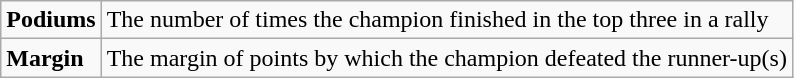<table class="wikitable">
<tr>
<td><strong>Podiums</strong></td>
<td>The number of times the champion finished in the top three in a rally</td>
</tr>
<tr>
<td><strong>Margin</strong></td>
<td>The margin of points by which the champion defeated the runner-up(s)</td>
</tr>
</table>
